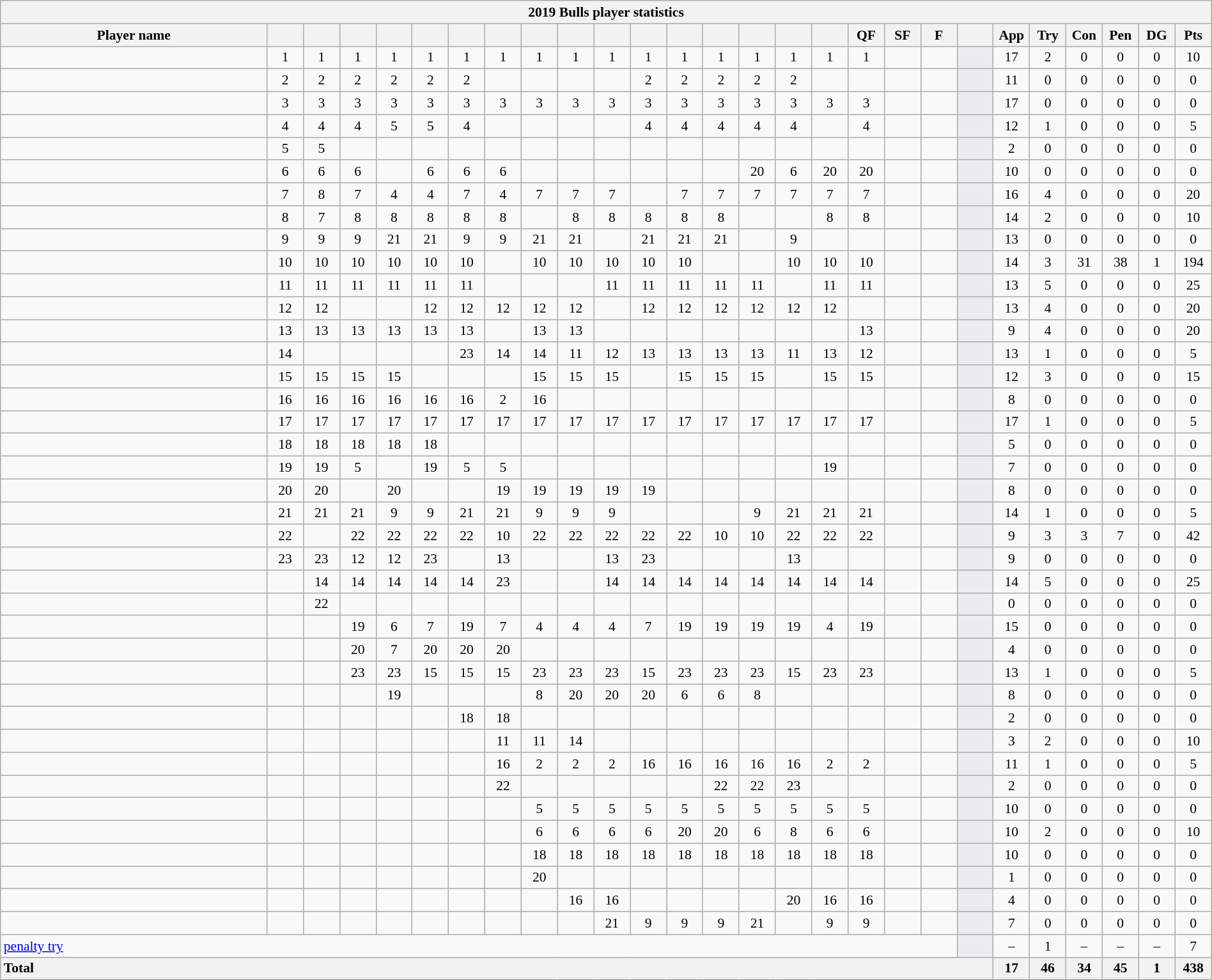<table class="wikitable sortable" style="text-align:center; font-size:90%; width:100%">
<tr>
<th colspan="100%">2019 Bulls player statistics</th>
</tr>
<tr>
<th style="width:22%;">Player name</th>
<th style="width:3%;"></th>
<th style="width:3%;"></th>
<th style="width:3%;"></th>
<th style="width:3%;"></th>
<th style="width:3%;"></th>
<th style="width:3%;"></th>
<th style="width:3%;"></th>
<th style="width:3%;"></th>
<th style="width:3%;"></th>
<th style="width:3%;"></th>
<th style="width:3%;"></th>
<th style="width:3%;"></th>
<th style="width:3%;"></th>
<th style="width:3%;"></th>
<th style="width:3%;"></th>
<th style="width:3%;"></th>
<th style="width:3%;">QF</th>
<th style="width:3%;">SF</th>
<th style="width:3%;">F</th>
<th style="width:3%;"></th>
<th style="width:3%;">App</th>
<th style="width:3%;">Try</th>
<th style="width:3%;">Con</th>
<th style="width:3%;">Pen</th>
<th style="width:3%;">DG</th>
<th style="width:3%;">Pts</th>
</tr>
<tr>
<td style="text-align:left;"></td>
<td>1</td>
<td>1</td>
<td>1</td>
<td>1</td>
<td>1</td>
<td>1</td>
<td>1</td>
<td>1</td>
<td>1</td>
<td>1</td>
<td>1</td>
<td>1</td>
<td>1</td>
<td>1</td>
<td>1</td>
<td>1</td>
<td>1</td>
<td></td>
<td></td>
<td style="background:#EBECF0;"></td>
<td>17</td>
<td>2</td>
<td>0</td>
<td>0</td>
<td>0</td>
<td>10</td>
</tr>
<tr>
<td style="text-align:left;"></td>
<td>2</td>
<td>2</td>
<td>2</td>
<td>2</td>
<td>2</td>
<td>2</td>
<td></td>
<td></td>
<td></td>
<td></td>
<td>2</td>
<td>2</td>
<td>2</td>
<td>2</td>
<td>2</td>
<td></td>
<td></td>
<td></td>
<td></td>
<td style="background:#EBECF0;"></td>
<td>11</td>
<td>0</td>
<td>0</td>
<td>0</td>
<td>0</td>
<td>0</td>
</tr>
<tr>
<td style="text-align:left;"></td>
<td>3</td>
<td>3</td>
<td>3</td>
<td>3</td>
<td>3</td>
<td>3</td>
<td>3</td>
<td>3</td>
<td>3</td>
<td>3</td>
<td>3</td>
<td>3</td>
<td>3</td>
<td>3</td>
<td>3</td>
<td>3</td>
<td>3</td>
<td></td>
<td></td>
<td style="background:#EBECF0;"></td>
<td>17</td>
<td>0</td>
<td>0</td>
<td>0</td>
<td>0</td>
<td>0</td>
</tr>
<tr>
<td style="text-align:left;"></td>
<td>4</td>
<td>4</td>
<td>4</td>
<td>5</td>
<td>5</td>
<td>4</td>
<td></td>
<td></td>
<td></td>
<td></td>
<td>4</td>
<td>4</td>
<td>4</td>
<td>4</td>
<td>4</td>
<td></td>
<td>4</td>
<td></td>
<td></td>
<td style="background:#EBECF0;"></td>
<td>12</td>
<td>1</td>
<td>0</td>
<td>0</td>
<td>0</td>
<td>5</td>
</tr>
<tr>
<td style="text-align:left;"></td>
<td>5</td>
<td>5</td>
<td></td>
<td></td>
<td></td>
<td></td>
<td></td>
<td></td>
<td></td>
<td></td>
<td></td>
<td></td>
<td></td>
<td></td>
<td></td>
<td></td>
<td></td>
<td></td>
<td></td>
<td style="background:#EBECF0;"></td>
<td>2</td>
<td>0</td>
<td>0</td>
<td>0</td>
<td>0</td>
<td>0</td>
</tr>
<tr>
<td style="text-align:left;"></td>
<td>6</td>
<td>6</td>
<td>6</td>
<td></td>
<td>6</td>
<td>6</td>
<td>6</td>
<td></td>
<td></td>
<td></td>
<td></td>
<td></td>
<td></td>
<td>20 </td>
<td>6</td>
<td>20 </td>
<td>20 </td>
<td></td>
<td></td>
<td style="background:#EBECF0;"></td>
<td>10</td>
<td>0</td>
<td>0</td>
<td>0</td>
<td>0</td>
<td>0</td>
</tr>
<tr>
<td style="text-align:left;"></td>
<td>7</td>
<td>8</td>
<td>7</td>
<td>4</td>
<td>4</td>
<td>7</td>
<td>4</td>
<td>7</td>
<td>7</td>
<td>7</td>
<td></td>
<td>7</td>
<td>7</td>
<td>7</td>
<td>7</td>
<td>7</td>
<td>7</td>
<td></td>
<td></td>
<td style="background:#EBECF0;"></td>
<td>16</td>
<td>4</td>
<td>0</td>
<td>0</td>
<td>0</td>
<td>20</td>
</tr>
<tr>
<td style="text-align:left;"></td>
<td>8</td>
<td>7</td>
<td>8</td>
<td>8</td>
<td>8</td>
<td>8</td>
<td>8</td>
<td></td>
<td>8</td>
<td>8</td>
<td>8</td>
<td>8</td>
<td>8</td>
<td></td>
<td></td>
<td>8</td>
<td>8</td>
<td></td>
<td></td>
<td style="background:#EBECF0;"></td>
<td>14</td>
<td>2</td>
<td>0</td>
<td>0</td>
<td>0</td>
<td>10</td>
</tr>
<tr>
<td style="text-align:left;"></td>
<td>9</td>
<td>9</td>
<td>9</td>
<td>21 </td>
<td>21 </td>
<td>9</td>
<td>9</td>
<td>21 </td>
<td>21 </td>
<td></td>
<td>21 </td>
<td>21 </td>
<td>21 </td>
<td></td>
<td>9</td>
<td></td>
<td></td>
<td></td>
<td></td>
<td style="background:#EBECF0;"></td>
<td>13</td>
<td>0</td>
<td>0</td>
<td>0</td>
<td>0</td>
<td>0</td>
</tr>
<tr>
<td style="text-align:left;"></td>
<td>10</td>
<td>10</td>
<td>10</td>
<td>10</td>
<td>10</td>
<td>10</td>
<td></td>
<td>10</td>
<td>10</td>
<td>10</td>
<td>10</td>
<td>10</td>
<td></td>
<td></td>
<td>10</td>
<td>10</td>
<td>10</td>
<td></td>
<td></td>
<td style="background:#EBECF0;"></td>
<td>14</td>
<td>3</td>
<td>31</td>
<td>38</td>
<td>1</td>
<td>194</td>
</tr>
<tr>
<td style="text-align:left;"></td>
<td>11</td>
<td>11</td>
<td>11</td>
<td>11</td>
<td>11</td>
<td>11</td>
<td></td>
<td></td>
<td></td>
<td>11</td>
<td>11</td>
<td>11</td>
<td>11</td>
<td>11</td>
<td></td>
<td>11</td>
<td>11</td>
<td></td>
<td></td>
<td style="background:#EBECF0;"></td>
<td>13</td>
<td>5</td>
<td>0</td>
<td>0</td>
<td>0</td>
<td>25</td>
</tr>
<tr>
<td style="text-align:left;"></td>
<td>12</td>
<td>12</td>
<td></td>
<td></td>
<td>12</td>
<td>12</td>
<td>12</td>
<td>12</td>
<td>12</td>
<td></td>
<td>12</td>
<td>12</td>
<td>12</td>
<td>12</td>
<td>12</td>
<td>12</td>
<td></td>
<td></td>
<td></td>
<td style="background:#EBECF0;"></td>
<td>13</td>
<td>4</td>
<td>0</td>
<td>0</td>
<td>0</td>
<td>20</td>
</tr>
<tr>
<td style="text-align:left;"></td>
<td>13</td>
<td>13</td>
<td>13</td>
<td>13</td>
<td>13</td>
<td>13</td>
<td></td>
<td>13</td>
<td>13</td>
<td></td>
<td></td>
<td></td>
<td></td>
<td></td>
<td></td>
<td></td>
<td>13</td>
<td></td>
<td></td>
<td style="background:#EBECF0;"></td>
<td>9</td>
<td>4</td>
<td>0</td>
<td>0</td>
<td>0</td>
<td>20</td>
</tr>
<tr>
<td style="text-align:left;"></td>
<td>14</td>
<td></td>
<td></td>
<td></td>
<td></td>
<td>23 </td>
<td>14</td>
<td>14</td>
<td>11</td>
<td>12</td>
<td>13</td>
<td>13</td>
<td>13</td>
<td>13</td>
<td>11</td>
<td>13</td>
<td>12</td>
<td></td>
<td></td>
<td style="background:#EBECF0;"></td>
<td>13</td>
<td>1</td>
<td>0</td>
<td>0</td>
<td>0</td>
<td>5</td>
</tr>
<tr>
<td style="text-align:left;"></td>
<td>15</td>
<td>15</td>
<td>15</td>
<td>15</td>
<td></td>
<td></td>
<td></td>
<td>15</td>
<td>15</td>
<td>15</td>
<td></td>
<td>15</td>
<td>15</td>
<td>15</td>
<td></td>
<td>15</td>
<td>15</td>
<td></td>
<td></td>
<td style="background:#EBECF0;"></td>
<td>12</td>
<td>3</td>
<td>0</td>
<td>0</td>
<td>0</td>
<td>15</td>
</tr>
<tr>
<td style="text-align:left;"></td>
<td>16 </td>
<td>16 </td>
<td>16 </td>
<td>16 </td>
<td>16 </td>
<td>16 </td>
<td>2</td>
<td>16 </td>
<td></td>
<td></td>
<td></td>
<td></td>
<td></td>
<td></td>
<td></td>
<td></td>
<td></td>
<td></td>
<td></td>
<td style="background:#EBECF0;"></td>
<td>8</td>
<td>0</td>
<td>0</td>
<td>0</td>
<td>0</td>
<td>0</td>
</tr>
<tr>
<td style="text-align:left;"></td>
<td>17 </td>
<td>17 </td>
<td>17 </td>
<td>17 </td>
<td>17 </td>
<td>17 </td>
<td>17 </td>
<td>17 </td>
<td>17 </td>
<td>17 </td>
<td>17 </td>
<td>17 </td>
<td>17 </td>
<td>17 </td>
<td>17 </td>
<td>17 </td>
<td>17 </td>
<td></td>
<td></td>
<td style="background:#EBECF0;"></td>
<td>17</td>
<td>1</td>
<td>0</td>
<td>0</td>
<td>0</td>
<td>5</td>
</tr>
<tr>
<td style="text-align:left;"></td>
<td>18 </td>
<td>18 </td>
<td>18 </td>
<td>18 </td>
<td>18 </td>
<td></td>
<td></td>
<td></td>
<td></td>
<td></td>
<td></td>
<td></td>
<td></td>
<td></td>
<td></td>
<td></td>
<td></td>
<td></td>
<td></td>
<td style="background:#EBECF0;"></td>
<td>5</td>
<td>0</td>
<td>0</td>
<td>0</td>
<td>0</td>
<td>0</td>
</tr>
<tr>
<td style="text-align:left;"></td>
<td>19 </td>
<td>19 </td>
<td>5</td>
<td></td>
<td>19 </td>
<td>5</td>
<td>5</td>
<td></td>
<td></td>
<td></td>
<td></td>
<td></td>
<td></td>
<td></td>
<td></td>
<td>19 </td>
<td></td>
<td></td>
<td></td>
<td style="background:#EBECF0;"></td>
<td>7</td>
<td>0</td>
<td>0</td>
<td>0</td>
<td>0</td>
<td>0</td>
</tr>
<tr>
<td style="text-align:left;"></td>
<td>20 </td>
<td>20 </td>
<td></td>
<td>20 </td>
<td></td>
<td></td>
<td>19 </td>
<td>19 </td>
<td>19 </td>
<td>19 </td>
<td>19 </td>
<td></td>
<td></td>
<td></td>
<td></td>
<td></td>
<td></td>
<td></td>
<td></td>
<td style="background:#EBECF0;"></td>
<td>8</td>
<td>0</td>
<td>0</td>
<td>0</td>
<td>0</td>
<td>0</td>
</tr>
<tr>
<td style="text-align:left;"></td>
<td>21 </td>
<td>21 </td>
<td>21 </td>
<td>9</td>
<td>9</td>
<td>21 </td>
<td>21 </td>
<td>9</td>
<td>9</td>
<td>9</td>
<td></td>
<td></td>
<td></td>
<td>9</td>
<td>21 </td>
<td>21 </td>
<td>21 </td>
<td></td>
<td></td>
<td style="background:#EBECF0;"></td>
<td>14</td>
<td>1</td>
<td>0</td>
<td>0</td>
<td>0</td>
<td>5</td>
</tr>
<tr>
<td style="text-align:left;"></td>
<td>22 </td>
<td></td>
<td>22</td>
<td>22</td>
<td>22 </td>
<td>22</td>
<td>10</td>
<td>22</td>
<td>22 </td>
<td>22</td>
<td>22 </td>
<td>22 </td>
<td>10</td>
<td>10</td>
<td>22</td>
<td>22 </td>
<td>22</td>
<td></td>
<td></td>
<td style="background:#EBECF0;"></td>
<td>9</td>
<td>3</td>
<td>3</td>
<td>7</td>
<td>0</td>
<td>42</td>
</tr>
<tr>
<td style="text-align:left;"></td>
<td>23 </td>
<td>23 </td>
<td>12</td>
<td>12</td>
<td>23 </td>
<td></td>
<td>13</td>
<td></td>
<td></td>
<td>13</td>
<td>23 </td>
<td></td>
<td></td>
<td></td>
<td>13</td>
<td></td>
<td></td>
<td></td>
<td></td>
<td style="background:#EBECF0;"></td>
<td>9</td>
<td>0</td>
<td>0</td>
<td>0</td>
<td>0</td>
<td>0</td>
</tr>
<tr>
<td style="text-align:left;"></td>
<td></td>
<td>14</td>
<td>14</td>
<td>14</td>
<td>14</td>
<td>14</td>
<td>23 </td>
<td></td>
<td></td>
<td>14</td>
<td>14</td>
<td>14</td>
<td>14</td>
<td>14</td>
<td>14</td>
<td>14</td>
<td>14</td>
<td></td>
<td></td>
<td style="background:#EBECF0;"></td>
<td>14</td>
<td>5</td>
<td>0</td>
<td>0</td>
<td>0</td>
<td>25</td>
</tr>
<tr>
<td style="text-align:left;"></td>
<td></td>
<td>22</td>
<td></td>
<td></td>
<td></td>
<td></td>
<td></td>
<td></td>
<td></td>
<td></td>
<td></td>
<td></td>
<td></td>
<td></td>
<td></td>
<td></td>
<td></td>
<td></td>
<td></td>
<td style="background:#EBECF0;"></td>
<td>0</td>
<td>0</td>
<td>0</td>
<td>0</td>
<td>0</td>
<td>0</td>
</tr>
<tr>
<td style="text-align:left;"></td>
<td></td>
<td></td>
<td>19 </td>
<td>6</td>
<td>7</td>
<td>19 </td>
<td>7</td>
<td>4</td>
<td>4</td>
<td>4</td>
<td>7</td>
<td>19 </td>
<td>19 </td>
<td>19 </td>
<td>19 </td>
<td>4</td>
<td>19 </td>
<td></td>
<td></td>
<td style="background:#EBECF0;"></td>
<td>15</td>
<td>0</td>
<td>0</td>
<td>0</td>
<td>0</td>
<td>0</td>
</tr>
<tr>
<td style="text-align:left;"></td>
<td></td>
<td></td>
<td>20 </td>
<td>7</td>
<td>20 </td>
<td>20</td>
<td>20 </td>
<td></td>
<td></td>
<td></td>
<td></td>
<td></td>
<td></td>
<td></td>
<td></td>
<td></td>
<td></td>
<td></td>
<td></td>
<td style="background:#EBECF0;"></td>
<td>4</td>
<td>0</td>
<td>0</td>
<td>0</td>
<td>0</td>
<td>0</td>
</tr>
<tr>
<td style="text-align:left;"></td>
<td></td>
<td></td>
<td>23 </td>
<td>23</td>
<td>15</td>
<td>15</td>
<td>15</td>
<td>23 </td>
<td>23 </td>
<td>23 </td>
<td>15</td>
<td>23 </td>
<td>23 </td>
<td>23 </td>
<td>15</td>
<td>23 </td>
<td>23</td>
<td></td>
<td></td>
<td style="background:#EBECF0;"></td>
<td>13</td>
<td>1</td>
<td>0</td>
<td>0</td>
<td>0</td>
<td>5</td>
</tr>
<tr>
<td style="text-align:left;"></td>
<td></td>
<td></td>
<td></td>
<td>19 </td>
<td></td>
<td></td>
<td></td>
<td>8</td>
<td>20 </td>
<td>20 </td>
<td>20 </td>
<td>6</td>
<td>6</td>
<td>8</td>
<td></td>
<td></td>
<td></td>
<td></td>
<td></td>
<td style="background:#EBECF0;"></td>
<td>8</td>
<td>0</td>
<td>0</td>
<td>0</td>
<td>0</td>
<td>0</td>
</tr>
<tr>
<td style="text-align:left;"></td>
<td></td>
<td></td>
<td></td>
<td></td>
<td></td>
<td>18 </td>
<td>18 </td>
<td></td>
<td></td>
<td></td>
<td></td>
<td></td>
<td></td>
<td></td>
<td></td>
<td></td>
<td></td>
<td></td>
<td></td>
<td style="background:#EBECF0;"></td>
<td>2</td>
<td>0</td>
<td>0</td>
<td>0</td>
<td>0</td>
<td>0</td>
</tr>
<tr>
<td style="text-align:left;"></td>
<td></td>
<td></td>
<td></td>
<td></td>
<td></td>
<td></td>
<td>11</td>
<td>11</td>
<td>14</td>
<td></td>
<td></td>
<td></td>
<td></td>
<td></td>
<td></td>
<td></td>
<td></td>
<td></td>
<td></td>
<td style="background:#EBECF0;"></td>
<td>3</td>
<td>2</td>
<td>0</td>
<td>0</td>
<td>0</td>
<td>10</td>
</tr>
<tr>
<td style="text-align:left;"></td>
<td></td>
<td></td>
<td></td>
<td></td>
<td></td>
<td></td>
<td>16 </td>
<td>2</td>
<td>2</td>
<td>2</td>
<td>16 </td>
<td>16 </td>
<td>16 </td>
<td>16 </td>
<td>16 </td>
<td>2</td>
<td>2</td>
<td></td>
<td></td>
<td style="background:#EBECF0;"></td>
<td>11</td>
<td>1</td>
<td>0</td>
<td>0</td>
<td>0</td>
<td>5</td>
</tr>
<tr>
<td style="text-align:left;"></td>
<td></td>
<td></td>
<td></td>
<td></td>
<td></td>
<td></td>
<td>22</td>
<td></td>
<td></td>
<td></td>
<td></td>
<td></td>
<td>22 </td>
<td>22</td>
<td>23 </td>
<td></td>
<td></td>
<td></td>
<td></td>
<td style="background:#EBECF0;"></td>
<td>2</td>
<td>0</td>
<td>0</td>
<td>0</td>
<td>0</td>
<td>0</td>
</tr>
<tr>
<td style="text-align:left;"></td>
<td></td>
<td></td>
<td></td>
<td></td>
<td></td>
<td></td>
<td></td>
<td>5</td>
<td>5</td>
<td>5</td>
<td>5</td>
<td>5</td>
<td>5</td>
<td>5</td>
<td>5</td>
<td>5</td>
<td>5</td>
<td></td>
<td></td>
<td style="background:#EBECF0;"></td>
<td>10</td>
<td>0</td>
<td>0</td>
<td>0</td>
<td>0</td>
<td>0</td>
</tr>
<tr>
<td style="text-align:left;"></td>
<td></td>
<td></td>
<td></td>
<td></td>
<td></td>
<td></td>
<td></td>
<td>6</td>
<td>6</td>
<td>6</td>
<td>6</td>
<td>20 </td>
<td>20 </td>
<td>6</td>
<td>8</td>
<td>6</td>
<td>6</td>
<td></td>
<td></td>
<td style="background:#EBECF0;"></td>
<td>10</td>
<td>2</td>
<td>0</td>
<td>0</td>
<td>0</td>
<td>10</td>
</tr>
<tr>
<td style="text-align:left;"></td>
<td></td>
<td></td>
<td></td>
<td></td>
<td></td>
<td></td>
<td></td>
<td>18 </td>
<td>18 </td>
<td>18 </td>
<td>18 </td>
<td>18 </td>
<td>18 </td>
<td>18 </td>
<td>18 </td>
<td>18 </td>
<td>18 </td>
<td></td>
<td></td>
<td style="background:#EBECF0;"></td>
<td>10</td>
<td>0</td>
<td>0</td>
<td>0</td>
<td>0</td>
<td>0</td>
</tr>
<tr>
<td style="text-align:left;"></td>
<td></td>
<td></td>
<td></td>
<td></td>
<td></td>
<td></td>
<td></td>
<td>20 </td>
<td></td>
<td></td>
<td></td>
<td></td>
<td></td>
<td></td>
<td></td>
<td></td>
<td></td>
<td></td>
<td></td>
<td style="background:#EBECF0;"></td>
<td>1</td>
<td>0</td>
<td>0</td>
<td>0</td>
<td>0</td>
<td>0</td>
</tr>
<tr>
<td style="text-align:left;"></td>
<td></td>
<td></td>
<td></td>
<td></td>
<td></td>
<td></td>
<td></td>
<td></td>
<td>16 </td>
<td>16 </td>
<td></td>
<td></td>
<td></td>
<td></td>
<td>20 </td>
<td>16 </td>
<td>16</td>
<td></td>
<td></td>
<td style="background:#EBECF0;"></td>
<td>4</td>
<td>0</td>
<td>0</td>
<td>0</td>
<td>0</td>
<td>0</td>
</tr>
<tr>
<td style="text-align:left;"></td>
<td></td>
<td></td>
<td></td>
<td></td>
<td></td>
<td></td>
<td></td>
<td></td>
<td></td>
<td>21 </td>
<td>9</td>
<td>9</td>
<td>9</td>
<td>21 </td>
<td></td>
<td>9</td>
<td>9</td>
<td></td>
<td></td>
<td style="background:#EBECF0;"></td>
<td>7</td>
<td>0</td>
<td>0</td>
<td>0</td>
<td>0</td>
<td>0</td>
</tr>
<tr>
<td colspan="20" style="text-align:left;"><a href='#'>penalty try</a></td>
<td style="background:#EBECF0;"></td>
<td>–</td>
<td>1</td>
<td>–</td>
<td>–</td>
<td>–</td>
<td>7</td>
</tr>
<tr>
<th colspan="21" style="text-align:left;">Total</th>
<th>17</th>
<th>46</th>
<th>34</th>
<th>45</th>
<th>1</th>
<th>438</th>
</tr>
</table>
